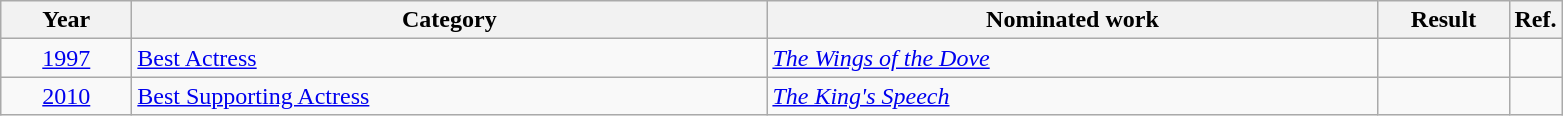<table class=wikitable>
<tr>
<th scope="col" style="width:5em;">Year</th>
<th scope="col" style="width:26em;">Category</th>
<th scope="col" style="width:25em;">Nominated work</th>
<th scope="col" style="width:5em;">Result</th>
<th>Ref.</th>
</tr>
<tr>
<td style="text-align:center;"><a href='#'>1997</a></td>
<td><a href='#'>Best Actress</a></td>
<td><em><a href='#'>The Wings of the Dove</a></em></td>
<td></td>
<td></td>
</tr>
<tr>
<td align="center"><a href='#'>2010</a></td>
<td><a href='#'>Best Supporting Actress</a></td>
<td><em><a href='#'>The King's Speech</a></em></td>
<td></td>
<td></td>
</tr>
</table>
